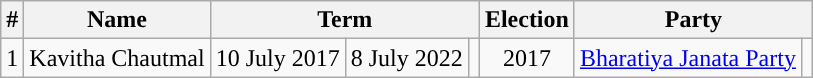<table class="wikitable">
<tr style="text-align:center">
<th>#</th>
<th>Name</th>
<th colspan="3">Term</th>
<th>Election</th>
<th colspan="2">Party</th>
</tr>
<tr style="text-align:center">
<td>1</td>
<td>Kavitha Chautmal</td>
<td>10 July 2017</td>
<td>8 July 2022</td>
<td></td>
<td>2017</td>
<td><a href='#'>Bharatiya Janata Party</a></td>
<td></td>
</tr>
</table>
